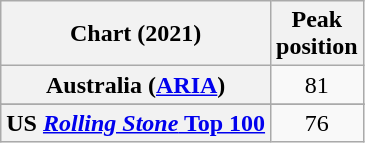<table class="wikitable sortable plainrowheaders" style="text-align:center;">
<tr>
<th scope="col">Chart (2021)</th>
<th scope="col">Peak<br>position</th>
</tr>
<tr>
<th scope="row">Australia (<a href='#'>ARIA</a>)</th>
<td>81</td>
</tr>
<tr>
</tr>
<tr>
</tr>
<tr>
</tr>
<tr>
</tr>
<tr>
<th scope="row">US <a href='#'><em>Rolling Stone</em> Top 100</a></th>
<td>76</td>
</tr>
</table>
